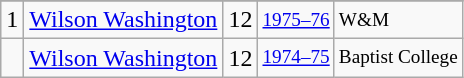<table class="wikitable">
<tr>
</tr>
<tr>
<td>1</td>
<td><a href='#'>Wilson Washington</a></td>
<td>12</td>
<td style="font-size:80%;"><a href='#'>1975–76</a></td>
<td style="font-size:80%;">W&M</td>
</tr>
<tr>
<td></td>
<td><a href='#'>Wilson Washington</a></td>
<td>12</td>
<td style="font-size:80%;"><a href='#'>1974–75</a></td>
<td style="font-size:80%;">Baptist College</td>
</tr>
</table>
